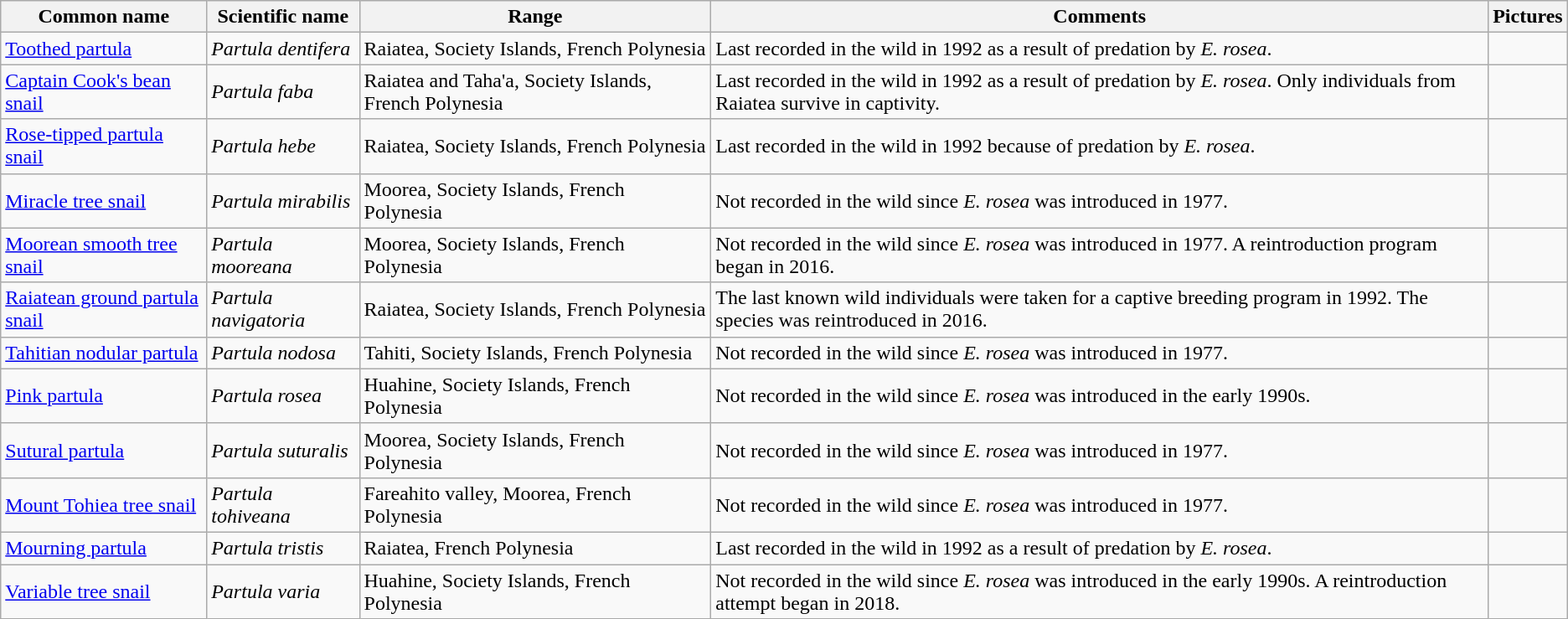<table class="wikitable sortable">
<tr>
<th>Common name</th>
<th>Scientific name</th>
<th>Range</th>
<th class="unsortable">Comments</th>
<th class="unsortable">Pictures</th>
</tr>
<tr>
<td><a href='#'>Toothed partula</a></td>
<td><em>Partula dentifera</em></td>
<td>Raiatea, Society Islands, French Polynesia</td>
<td>Last recorded in the wild in 1992 as a result of predation by <em>E. rosea</em>.</td>
<td></td>
</tr>
<tr>
<td><a href='#'>Captain Cook's bean snail</a></td>
<td><em>Partula faba</em></td>
<td>Raiatea and Taha'a, Society Islands, French Polynesia</td>
<td>Last recorded in the wild in 1992 as a result of predation by <em>E. rosea</em>. Only individuals from Raiatea survive in captivity.</td>
<td></td>
</tr>
<tr>
<td><a href='#'>Rose-tipped partula snail</a></td>
<td><em>Partula hebe</em></td>
<td>Raiatea, Society Islands, French Polynesia</td>
<td>Last recorded in the wild in 1992 because of predation by <em>E. rosea</em>.</td>
<td></td>
</tr>
<tr>
<td><a href='#'>Miracle tree snail</a></td>
<td><em>Partula mirabilis</em></td>
<td>Moorea, Society Islands, French Polynesia</td>
<td>Not recorded in the wild since <em>E. rosea</em> was introduced in 1977.</td>
<td></td>
</tr>
<tr>
<td><a href='#'>Moorean smooth tree snail</a></td>
<td><em>Partula mooreana</em></td>
<td>Moorea, Society Islands, French Polynesia</td>
<td>Not recorded in the wild since <em>E. rosea</em> was introduced in 1977. A reintroduction program began in 2016.</td>
<td></td>
</tr>
<tr>
<td><a href='#'>Raiatean ground partula snail</a></td>
<td><em>Partula navigatoria</em></td>
<td>Raiatea, Society Islands, French Polynesia</td>
<td>The last known wild individuals were taken for a captive breeding program in 1992. The species was reintroduced in 2016.</td>
<td></td>
</tr>
<tr>
<td><a href='#'>Tahitian nodular partula</a></td>
<td><em>Partula nodosa</em></td>
<td>Tahiti, Society Islands, French Polynesia</td>
<td>Not recorded in the wild since <em>E. rosea</em> was introduced in 1977.</td>
<td></td>
</tr>
<tr>
<td><a href='#'>Pink partula</a></td>
<td><em>Partula rosea</em></td>
<td>Huahine, Society Islands, French Polynesia</td>
<td>Not recorded in the wild since <em>E. rosea</em> was introduced in the early 1990s.</td>
<td></td>
</tr>
<tr>
<td><a href='#'>Sutural partula</a></td>
<td><em>Partula suturalis</em></td>
<td>Moorea, Society Islands, French Polynesia</td>
<td>Not recorded in the wild since <em>E. rosea</em> was introduced in 1977.</td>
<td></td>
</tr>
<tr>
<td><a href='#'>Mount Tohiea tree snail</a></td>
<td><em>Partula tohiveana</em></td>
<td>Fareahito valley, Moorea, French Polynesia</td>
<td>Not recorded in the wild since <em>E. rosea</em> was introduced in 1977.</td>
<td></td>
</tr>
<tr>
<td><a href='#'>Mourning partula</a></td>
<td><em>Partula tristis</em></td>
<td>Raiatea, French Polynesia</td>
<td>Last recorded in the wild in 1992 as a result of predation by <em>E. rosea</em>.</td>
<td></td>
</tr>
<tr>
<td><a href='#'>Variable tree snail</a></td>
<td><em>Partula varia</em></td>
<td>Huahine, Society Islands, French Polynesia</td>
<td>Not recorded in the wild since <em>E. rosea</em> was introduced in the early 1990s. A reintroduction attempt began in 2018.</td>
<td></td>
</tr>
</table>
